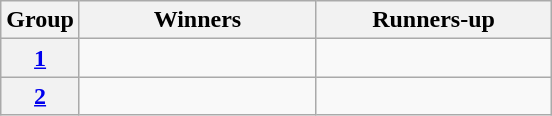<table class=wikitable>
<tr>
<th>Group</th>
<th width="150">Winners</th>
<th width="150">Runners-up</th>
</tr>
<tr>
<th><a href='#'>1</a></th>
<td></td>
<td></td>
</tr>
<tr>
<th><a href='#'>2</a></th>
<td></td>
<td></td>
</tr>
</table>
